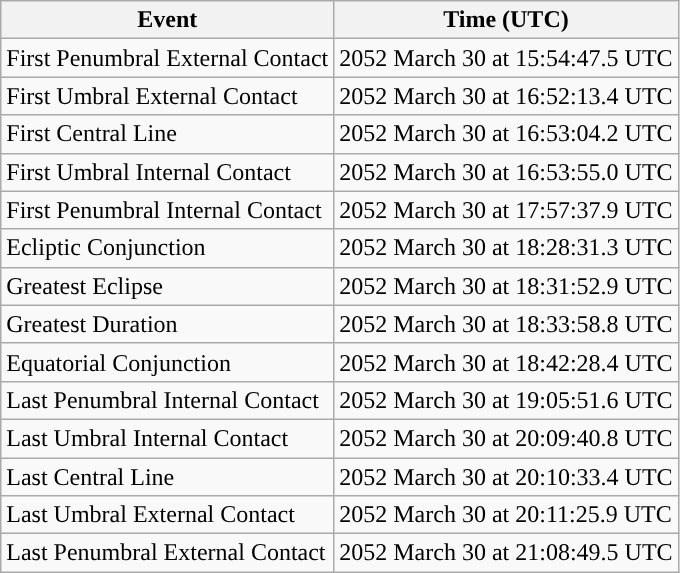<table class="wikitable">
<tr>
<th>Event</th>
<th>Time (UTC)</th>
</tr>
<tr>
<td>First Penumbral External Contact</td>
<td>2052 March 30 at 15:54:47.5 UTC</td>
</tr>
<tr>
<td>First Umbral External Contact</td>
<td>2052 March 30 at 16:52:13.4 UTC</td>
</tr>
<tr>
<td>First Central Line</td>
<td>2052 March 30 at 16:53:04.2 UTC</td>
</tr>
<tr>
<td>First Umbral Internal Contact</td>
<td>2052 March 30 at 16:53:55.0 UTC</td>
</tr>
<tr>
<td>First Penumbral Internal Contact</td>
<td>2052 March 30 at 17:57:37.9 UTC</td>
</tr>
<tr>
<td>Ecliptic Conjunction</td>
<td>2052 March 30 at 18:28:31.3 UTC</td>
</tr>
<tr>
<td>Greatest Eclipse</td>
<td>2052 March 30 at 18:31:52.9 UTC</td>
</tr>
<tr>
<td>Greatest Duration</td>
<td>2052 March 30 at 18:33:58.8 UTC</td>
</tr>
<tr>
<td>Equatorial Conjunction</td>
<td>2052 March 30 at 18:42:28.4 UTC</td>
</tr>
<tr>
<td>Last Penumbral Internal Contact</td>
<td>2052 March 30 at 19:05:51.6 UTC</td>
</tr>
<tr>
<td>Last Umbral Internal Contact</td>
<td>2052 March 30 at 20:09:40.8 UTC</td>
</tr>
<tr>
<td>Last Central Line</td>
<td>2052 March 30 at 20:10:33.4 UTC</td>
</tr>
<tr>
<td>Last Umbral External Contact</td>
<td>2052 March 30 at 20:11:25.9 UTC</td>
</tr>
<tr>
<td>Last Penumbral External Contact</td>
<td>2052 March 30 at 21:08:49.5 UTC</td>
</tr>
</table>
